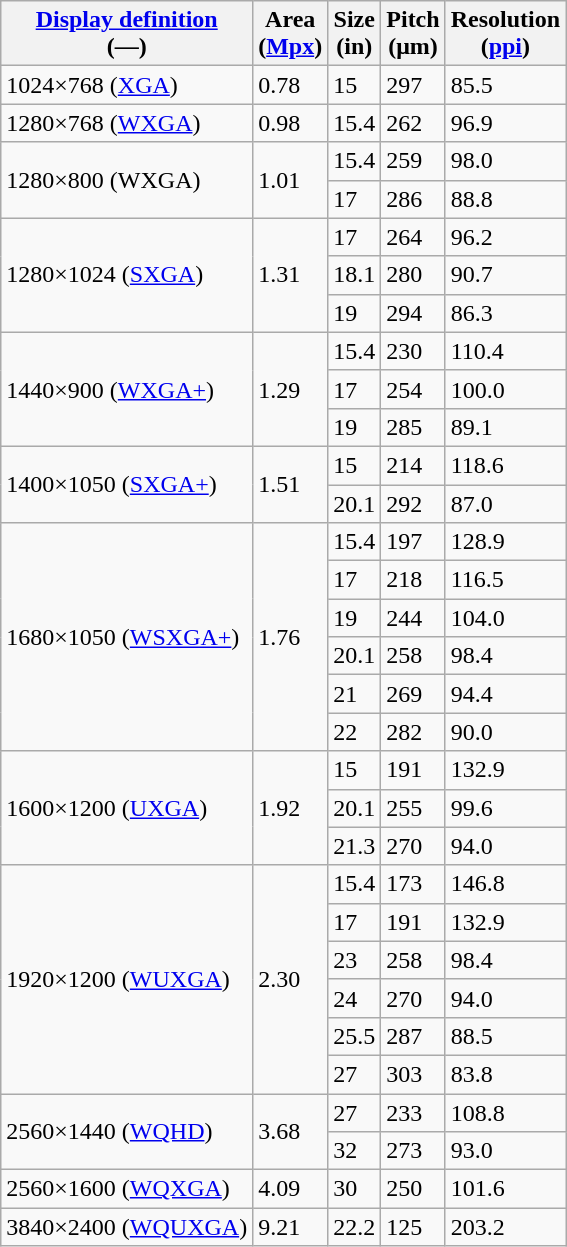<table class="wikitable sortable">
<tr>
<th><a href='#'>Display definition</a><br>(—)</th>
<th>Area<br>(<a href='#'>Mpx</a>)</th>
<th title="nominal screen diagonal">Size <br>(in)</th>
<th>Pitch <br>(μm)</th>
<th>Resolution<br> (<a href='#'>ppi</a>)</th>
</tr>
<tr>
<td align="left">1024×768 (<a href='#'>XGA</a>)</td>
<td>0.78</td>
<td>15</td>
<td>297</td>
<td>85.5</td>
</tr>
<tr>
<td align=left>1280×768 (<a href='#'>WXGA</a>)</td>
<td>0.98</td>
<td>15.4</td>
<td>262</td>
<td>96.9</td>
</tr>
<tr>
<td rowspan="2">1280×800 (WXGA)</td>
<td rowspan="2">1.01</td>
<td>15.4</td>
<td>259</td>
<td>98.0</td>
</tr>
<tr>
<td>17</td>
<td>286</td>
<td>88.8</td>
</tr>
<tr>
<td rowspan="3">1280×1024 (<a href='#'>SXGA</a>)</td>
<td rowspan="3">1.31</td>
<td>17</td>
<td>264</td>
<td>96.2</td>
</tr>
<tr>
<td>18.1</td>
<td>280</td>
<td>90.7</td>
</tr>
<tr>
<td>19</td>
<td>294</td>
<td>86.3</td>
</tr>
<tr>
<td rowspan="3">1440×900 (<a href='#'>WXGA+</a>)</td>
<td rowspan="3">1.29</td>
<td>15.4</td>
<td>230</td>
<td>110.4</td>
</tr>
<tr>
<td>17</td>
<td>254</td>
<td>100.0</td>
</tr>
<tr>
<td>19</td>
<td>285</td>
<td>89.1</td>
</tr>
<tr>
<td rowspan="2">1400×1050 (<a href='#'>SXGA+</a>)</td>
<td rowspan="2">1.51</td>
<td>15</td>
<td>214</td>
<td>118.6</td>
</tr>
<tr>
<td>20.1</td>
<td>292</td>
<td>87.0</td>
</tr>
<tr>
<td rowspan="6">1680×1050 (<a href='#'>WSXGA+</a>)</td>
<td rowspan="6">1.76</td>
<td>15.4</td>
<td>197</td>
<td>128.9</td>
</tr>
<tr>
<td>17</td>
<td>218</td>
<td>116.5</td>
</tr>
<tr>
<td>19</td>
<td>244</td>
<td>104.0</td>
</tr>
<tr>
<td>20.1</td>
<td>258</td>
<td>98.4</td>
</tr>
<tr>
<td>21</td>
<td>269</td>
<td>94.4</td>
</tr>
<tr>
<td>22</td>
<td>282</td>
<td>90.0</td>
</tr>
<tr>
<td rowspan="3">1600×1200 (<a href='#'>UXGA</a>)</td>
<td rowspan="3">1.92</td>
<td>15</td>
<td>191</td>
<td>132.9</td>
</tr>
<tr>
<td>20.1</td>
<td>255</td>
<td>99.6</td>
</tr>
<tr>
<td>21.3</td>
<td>270</td>
<td>94.0</td>
</tr>
<tr>
<td rowspan="6">1920×1200 (<a href='#'>WUXGA</a>)</td>
<td rowspan="6">2.30</td>
<td>15.4</td>
<td>173</td>
<td>146.8</td>
</tr>
<tr>
<td>17</td>
<td>191</td>
<td>132.9</td>
</tr>
<tr>
<td>23</td>
<td>258</td>
<td>98.4</td>
</tr>
<tr>
<td>24</td>
<td>270</td>
<td>94.0</td>
</tr>
<tr>
<td>25.5</td>
<td>287</td>
<td>88.5</td>
</tr>
<tr>
<td>27</td>
<td>303</td>
<td>83.8</td>
</tr>
<tr>
<td rowspan="2">2560×1440 (<a href='#'>WQHD</a>)</td>
<td rowspan="2">3.68</td>
<td>27</td>
<td>233</td>
<td>108.8</td>
</tr>
<tr>
<td>32</td>
<td>273</td>
<td>93.0</td>
</tr>
<tr>
<td>2560×1600 (<a href='#'>WQXGA</a>)</td>
<td>4.09</td>
<td>30</td>
<td>250</td>
<td>101.6</td>
</tr>
<tr>
<td>3840×2400 (<a href='#'>WQUXGA</a>)</td>
<td>9.21</td>
<td>22.2</td>
<td>125</td>
<td>203.2</td>
</tr>
</table>
